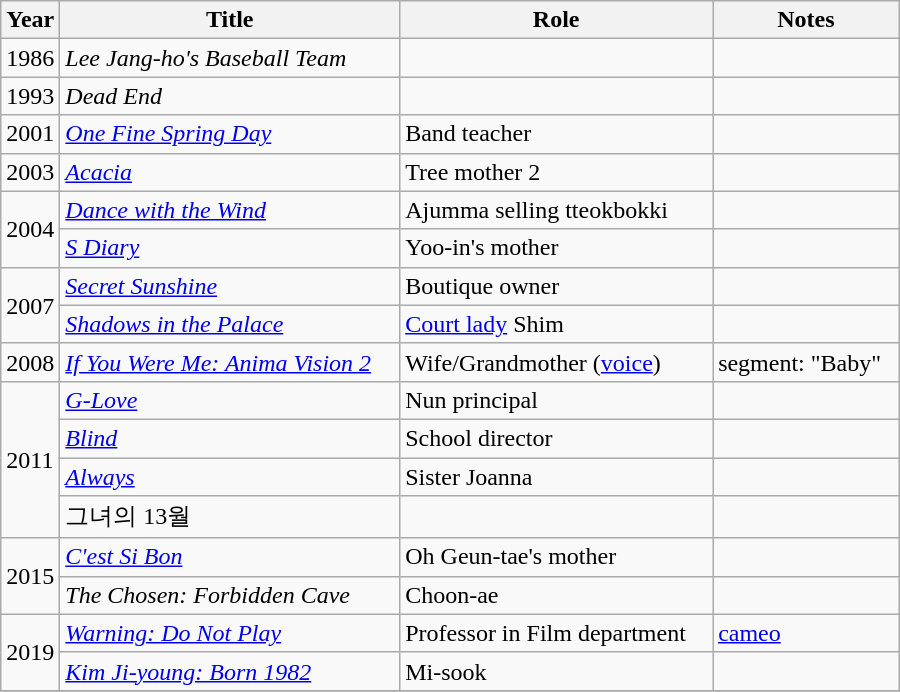<table class="wikitable" style="width:600px">
<tr>
<th width=10>Year</th>
<th>Title</th>
<th>Role</th>
<th>Notes</th>
</tr>
<tr>
<td>1986</td>
<td><em>Lee Jang-ho's Baseball Team</em></td>
<td></td>
<td></td>
</tr>
<tr>
<td>1993</td>
<td><em>Dead End</em></td>
<td></td>
<td></td>
</tr>
<tr>
<td>2001</td>
<td><em><a href='#'>One Fine Spring Day</a></em></td>
<td>Band teacher</td>
<td></td>
</tr>
<tr>
<td>2003</td>
<td><em><a href='#'>Acacia</a></em></td>
<td>Tree mother 2</td>
<td></td>
</tr>
<tr>
<td rowspan=2>2004</td>
<td><em><a href='#'>Dance with the Wind</a></em></td>
<td>Ajumma selling tteokbokki</td>
<td></td>
</tr>
<tr>
<td><em><a href='#'>S Diary</a></em></td>
<td>Yoo-in's mother</td>
<td></td>
</tr>
<tr>
<td rowspan=2>2007</td>
<td><em><a href='#'>Secret Sunshine</a></em></td>
<td>Boutique owner</td>
<td></td>
</tr>
<tr>
<td><em><a href='#'>Shadows in the Palace</a></em></td>
<td><a href='#'>Court lady</a> Shim</td>
<td></td>
</tr>
<tr>
<td>2008</td>
<td><em><a href='#'>If You Were Me: Anima Vision 2</a></em></td>
<td>Wife/Grandmother (<a href='#'>voice</a>)</td>
<td>segment: "Baby"</td>
</tr>
<tr>
<td rowspan=4>2011</td>
<td><em><a href='#'>G-Love</a></em></td>
<td>Nun principal</td>
<td></td>
</tr>
<tr>
<td><em><a href='#'>Blind</a></em></td>
<td>School director</td>
<td></td>
</tr>
<tr>
<td><em><a href='#'>Always</a></em></td>
<td>Sister Joanna</td>
<td></td>
</tr>
<tr>
<td>그녀의 13월</td>
<td></td>
<td></td>
</tr>
<tr>
<td rowspan=2>2015</td>
<td><em><a href='#'>C'est Si Bon</a></em></td>
<td>Oh Geun-tae's mother</td>
<td></td>
</tr>
<tr>
<td><em>The Chosen: Forbidden Cave</em></td>
<td>Choon-ae</td>
<td></td>
</tr>
<tr>
<td rowspan=2>2019</td>
<td><em><a href='#'>Warning: Do Not Play</a></em></td>
<td>Professor in Film department</td>
<td><a href='#'>cameo</a></td>
</tr>
<tr>
<td><em><a href='#'>Kim Ji-young: Born 1982</a></em></td>
<td>Mi-sook</td>
<td></td>
</tr>
<tr>
</tr>
</table>
